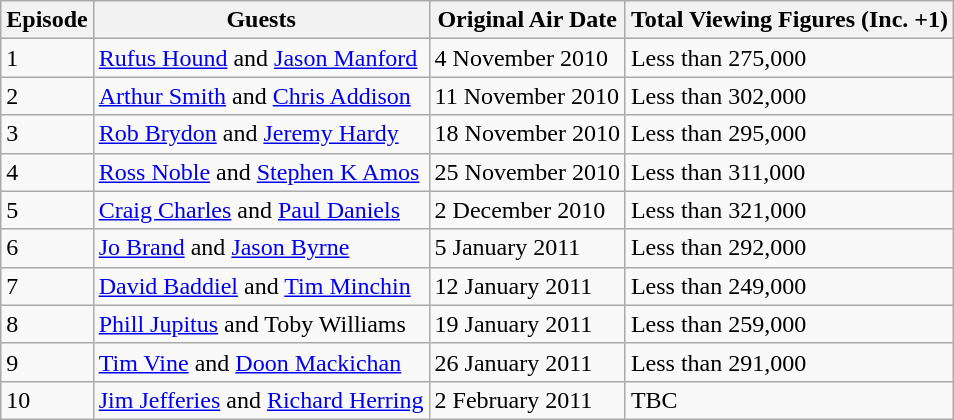<table class="wikitable">
<tr>
<th>Episode</th>
<th>Guests</th>
<th>Original Air Date</th>
<th>Total Viewing Figures (Inc. +1)</th>
</tr>
<tr>
<td>1</td>
<td><a href='#'>Rufus Hound</a> and <a href='#'>Jason Manford</a></td>
<td>4 November 2010</td>
<td>Less than 275,000</td>
</tr>
<tr>
<td>2</td>
<td><a href='#'>Arthur Smith</a> and <a href='#'>Chris Addison</a></td>
<td>11 November 2010</td>
<td>Less than 302,000</td>
</tr>
<tr>
<td>3</td>
<td><a href='#'>Rob Brydon</a> and <a href='#'>Jeremy Hardy</a></td>
<td>18 November 2010</td>
<td>Less than 295,000</td>
</tr>
<tr>
<td>4</td>
<td><a href='#'>Ross Noble</a> and <a href='#'>Stephen K Amos</a></td>
<td>25 November 2010</td>
<td>Less than 311,000</td>
</tr>
<tr>
<td>5</td>
<td><a href='#'>Craig Charles</a> and <a href='#'>Paul Daniels</a></td>
<td>2 December 2010</td>
<td>Less than 321,000</td>
</tr>
<tr>
<td>6</td>
<td><a href='#'>Jo Brand</a> and <a href='#'>Jason Byrne</a></td>
<td>5 January 2011</td>
<td>Less than 292,000</td>
</tr>
<tr>
<td>7</td>
<td><a href='#'>David Baddiel</a> and <a href='#'>Tim Minchin</a></td>
<td>12 January 2011</td>
<td>Less than 249,000</td>
</tr>
<tr>
<td>8</td>
<td><a href='#'>Phill Jupitus</a> and Toby Williams</td>
<td>19 January 2011</td>
<td>Less than 259,000</td>
</tr>
<tr>
<td>9</td>
<td><a href='#'>Tim Vine</a> and <a href='#'>Doon Mackichan</a></td>
<td>26 January 2011</td>
<td>Less than 291,000</td>
</tr>
<tr>
<td>10</td>
<td><a href='#'>Jim Jefferies</a> and <a href='#'>Richard Herring</a></td>
<td>2 February 2011</td>
<td>TBC</td>
</tr>
</table>
